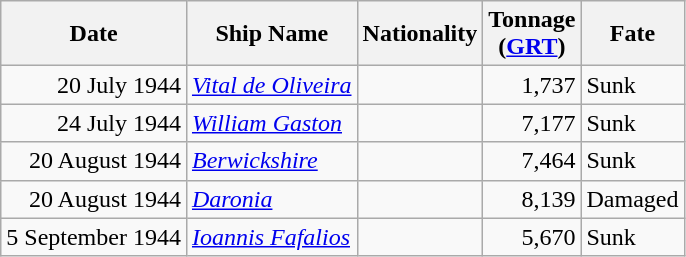<table class="wikitable sortable">
<tr>
<th>Date</th>
<th>Ship Name</th>
<th>Nationality</th>
<th>Tonnage <br>(<a href='#'>GRT</a>)</th>
<th>Fate</th>
</tr>
<tr>
<td align="right">20 July 1944</td>
<td align="left"><a href='#'><em>Vital de Oliveira</em></a></td>
<td align="left"></td>
<td align="right">1,737</td>
<td align="left">Sunk</td>
</tr>
<tr>
<td align="right">24 July 1944</td>
<td align="left"><a href='#'><em>William Gaston</em></a></td>
<td align="left"></td>
<td align="right">7,177</td>
<td align="left">Sunk</td>
</tr>
<tr>
<td align="right">20 August 1944</td>
<td align="left"><a href='#'><em>Berwickshire</em></a></td>
<td align="left"></td>
<td align="right">7,464</td>
<td align="left">Sunk</td>
</tr>
<tr>
<td align="right">20 August 1944</td>
<td align="left"><a href='#'><em>Daronia</em></a></td>
<td align="left"></td>
<td align="right">8,139</td>
<td align="left">Damaged</td>
</tr>
<tr>
<td align="right">5 September 1944</td>
<td align="left"><a href='#'><em>Ioannis Fafalios</em></a></td>
<td align="left"></td>
<td align="right">5,670</td>
<td align="left">Sunk</td>
</tr>
</table>
